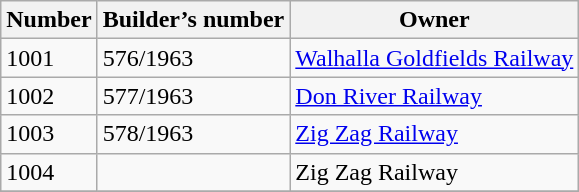<table class="wikitable sortable">
<tr>
<th>Number</th>
<th>Builder’s number</th>
<th>Owner</th>
</tr>
<tr>
<td>1001</td>
<td>576/1963</td>
<td><a href='#'>Walhalla Goldfields Railway</a></td>
</tr>
<tr>
<td>1002</td>
<td>577/1963</td>
<td><a href='#'>Don River Railway</a></td>
</tr>
<tr>
<td>1003</td>
<td>578/1963</td>
<td><a href='#'>Zig Zag Railway</a></td>
</tr>
<tr>
<td>1004</td>
<td></td>
<td>Zig Zag Railway</td>
</tr>
<tr>
</tr>
</table>
